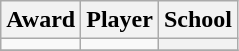<table class="wikitable" border="0">
<tr>
<th>Award</th>
<th>Player</th>
<th>School</th>
</tr>
<tr>
<td></td>
<td></td>
<th></th>
</tr>
<tr>
</tr>
</table>
